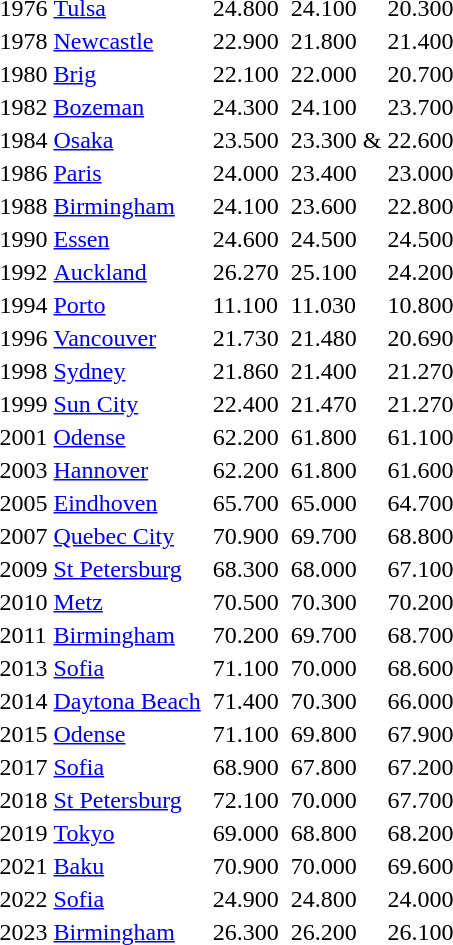<table>
<tr>
<td>1976</td>
<td><a href='#'>Tulsa</a></td>
<td></td>
<td>24.800</td>
<td></td>
<td>24.100</td>
<td></td>
<td>20.300</td>
</tr>
<tr>
<td>1978</td>
<td><a href='#'>Newcastle</a></td>
<td></td>
<td>22.900</td>
<td></td>
<td>21.800</td>
<td></td>
<td>21.400</td>
</tr>
<tr>
<td>1980</td>
<td><a href='#'>Brig</a></td>
<td></td>
<td>22.100</td>
<td></td>
<td>22.000</td>
<td></td>
<td>20.700</td>
</tr>
<tr>
<td>1982</td>
<td><a href='#'>Bozeman</a></td>
<td></td>
<td>24.300</td>
<td></td>
<td>24.100</td>
<td></td>
<td>23.700</td>
</tr>
<tr>
<td>1984</td>
<td><a href='#'>Osaka</a></td>
<td></td>
<td>23.500</td>
<td></td>
<td>23.300</td>
<td> & </td>
<td>22.600</td>
</tr>
<tr>
<td>1986</td>
<td><a href='#'>Paris</a></td>
<td></td>
<td>24.000</td>
<td></td>
<td>23.400</td>
<td></td>
<td>23.000</td>
</tr>
<tr>
<td>1988</td>
<td><a href='#'>Birmingham</a></td>
<td></td>
<td>24.100</td>
<td></td>
<td>23.600</td>
<td></td>
<td>22.800</td>
</tr>
<tr>
<td>1990</td>
<td><a href='#'>Essen</a></td>
<td></td>
<td>24.600</td>
<td></td>
<td>24.500</td>
<td></td>
<td>24.500</td>
</tr>
<tr>
<td>1992</td>
<td><a href='#'>Auckland</a></td>
<td></td>
<td>26.270</td>
<td></td>
<td>25.100</td>
<td></td>
<td>24.200</td>
</tr>
<tr>
<td>1994</td>
<td><a href='#'>Porto</a></td>
<td></td>
<td>11.100</td>
<td></td>
<td>11.030</td>
<td></td>
<td>10.800</td>
</tr>
<tr>
<td>1996</td>
<td><a href='#'>Vancouver</a></td>
<td></td>
<td>21.730</td>
<td></td>
<td>21.480</td>
<td></td>
<td>20.690</td>
</tr>
<tr>
<td>1998</td>
<td><a href='#'>Sydney</a></td>
<td></td>
<td>21.860</td>
<td></td>
<td>21.400</td>
<td></td>
<td>21.270</td>
</tr>
<tr>
<td>1999</td>
<td><a href='#'>Sun City</a></td>
<td></td>
<td>22.400</td>
<td></td>
<td>21.470</td>
<td></td>
<td>21.270</td>
</tr>
<tr>
<td>2001</td>
<td><a href='#'>Odense</a></td>
<td></td>
<td>62.200</td>
<td></td>
<td>61.800</td>
<td></td>
<td>61.100</td>
</tr>
<tr>
<td>2003</td>
<td><a href='#'>Hannover</a></td>
<td></td>
<td>62.200</td>
<td></td>
<td>61.800</td>
<td></td>
<td>61.600</td>
</tr>
<tr>
<td>2005</td>
<td><a href='#'>Eindhoven</a></td>
<td></td>
<td>65.700</td>
<td></td>
<td>65.000</td>
<td></td>
<td>64.700</td>
</tr>
<tr>
<td>2007</td>
<td><a href='#'>Quebec City</a></td>
<td></td>
<td>70.900</td>
<td></td>
<td>69.700</td>
<td></td>
<td>68.800</td>
</tr>
<tr>
<td>2009</td>
<td><a href='#'>St Petersburg</a></td>
<td></td>
<td>68.300</td>
<td></td>
<td>68.000</td>
<td></td>
<td>67.100</td>
</tr>
<tr>
<td>2010</td>
<td><a href='#'>Metz</a></td>
<td></td>
<td>70.500</td>
<td></td>
<td>70.300</td>
<td></td>
<td>70.200</td>
</tr>
<tr>
<td>2011</td>
<td><a href='#'>Birmingham</a></td>
<td></td>
<td>70.200</td>
<td></td>
<td>69.700</td>
<td></td>
<td>68.700</td>
</tr>
<tr>
<td>2013</td>
<td><a href='#'>Sofia</a></td>
<td></td>
<td>71.100</td>
<td></td>
<td>70.000</td>
<td></td>
<td>68.600</td>
</tr>
<tr>
<td>2014</td>
<td><a href='#'>Daytona Beach</a></td>
<td></td>
<td>71.400</td>
<td></td>
<td>70.300</td>
<td></td>
<td>66.000</td>
</tr>
<tr>
<td>2015</td>
<td><a href='#'>Odense</a></td>
<td></td>
<td>71.100</td>
<td></td>
<td>69.800</td>
<td></td>
<td>67.900</td>
</tr>
<tr>
<td>2017</td>
<td><a href='#'>Sofia</a></td>
<td></td>
<td>68.900</td>
<td></td>
<td>67.800</td>
<td></td>
<td>67.200</td>
</tr>
<tr>
<td>2018</td>
<td><a href='#'>St Petersburg</a></td>
<td></td>
<td>72.100</td>
<td></td>
<td>70.000</td>
<td></td>
<td>67.700</td>
</tr>
<tr>
<td>2019</td>
<td><a href='#'>Tokyo</a></td>
<td></td>
<td>69.000</td>
<td></td>
<td>68.800</td>
<td></td>
<td>68.200</td>
</tr>
<tr>
<td>2021</td>
<td><a href='#'>Baku</a></td>
<td></td>
<td>70.900</td>
<td></td>
<td>70.000</td>
<td></td>
<td>69.600</td>
</tr>
<tr>
<td>2022</td>
<td><a href='#'>Sofia</a></td>
<td></td>
<td>24.900</td>
<td></td>
<td>24.800</td>
<td></td>
<td>24.000</td>
</tr>
<tr>
<td>2023</td>
<td><a href='#'>Birmingham</a></td>
<td></td>
<td>26.300</td>
<td></td>
<td>26.200</td>
<td></td>
<td>26.100</td>
</tr>
</table>
